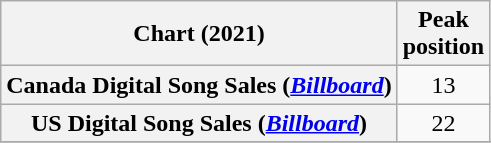<table class="wikitable sortable plainrowheaders">
<tr>
<th scope="col">Chart (2021)</th>
<th scope="col">Peak<br>position</th>
</tr>
<tr>
<th scope="row">Canada Digital Song Sales (<em><a href='#'>Billboard</a></em>)</th>
<td align="center">13</td>
</tr>
<tr>
<th scope="row">US Digital Song Sales (<em><a href='#'>Billboard</a></em>)</th>
<td align="center">22</td>
</tr>
<tr>
</tr>
</table>
